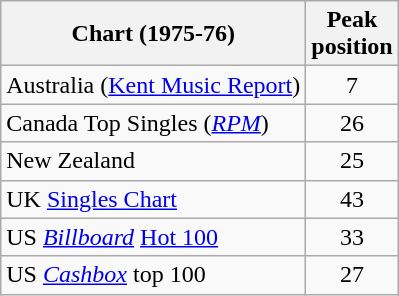<table class="wikitable sortable">
<tr>
<th>Chart (1975-76)</th>
<th>Peak<br>position</th>
</tr>
<tr>
<td>Australia (<a href='#'>Kent Music Report</a>)</td>
<td align="center">7</td>
</tr>
<tr>
<td>Canada Top Singles (<em><a href='#'>RPM</a></em>)</td>
<td align="center">26</td>
</tr>
<tr>
<td>New Zealand</td>
<td align="center">25</td>
</tr>
<tr>
<td>UK <a href='#'>Singles Chart</a></td>
<td align="center">43</td>
</tr>
<tr>
<td>US <em><a href='#'>Billboard</a></em> <a href='#'>Hot 100</a></td>
<td align="center">33</td>
</tr>
<tr>
<td>US <em><a href='#'>Cashbox</a></em> top 100</td>
<td align="center">27</td>
</tr>
</table>
